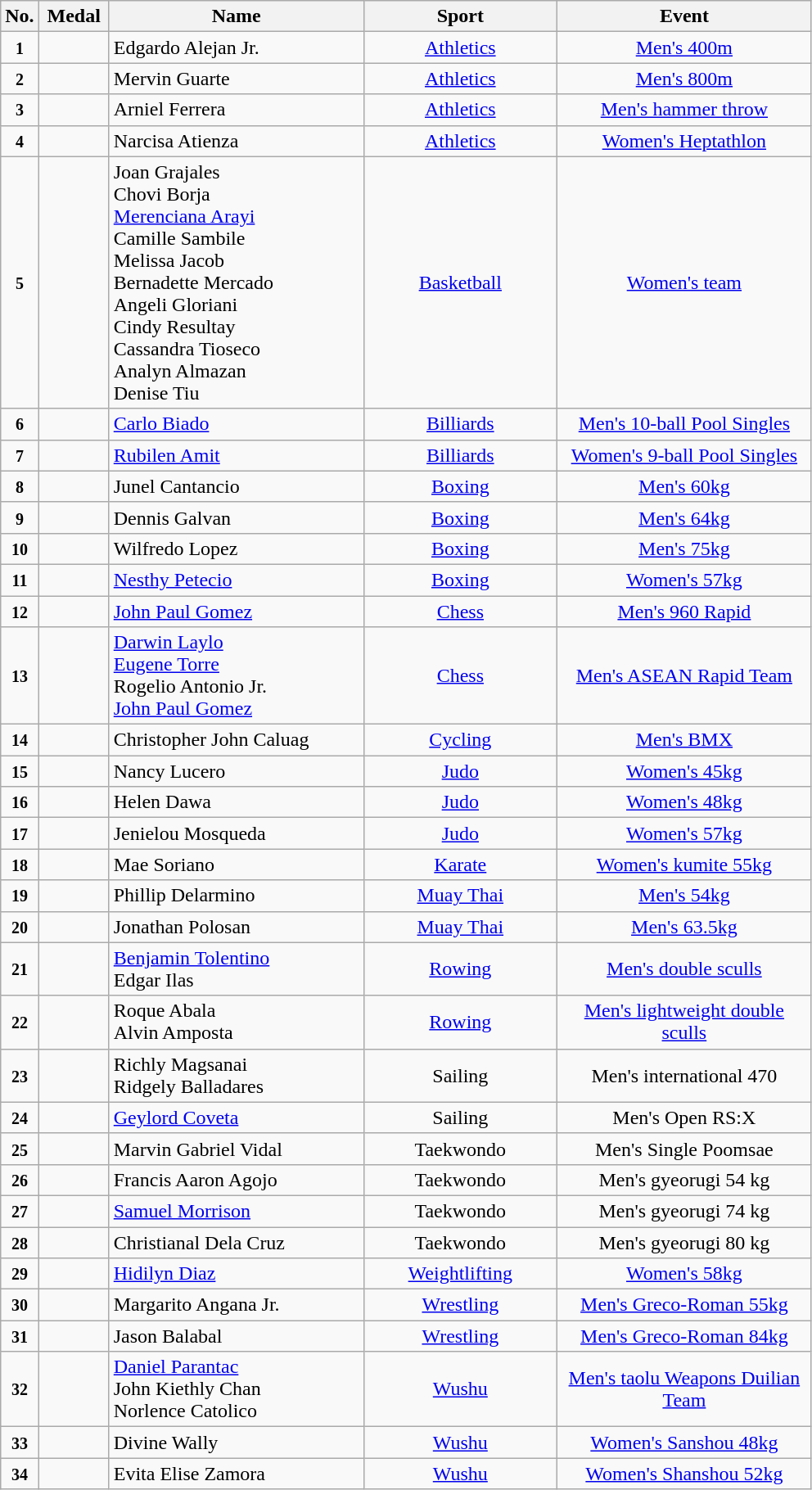<table class="wikitable sortable" style="font-size:100%; text-align:center;">
<tr>
<th width="10">No.</th>
<th width="50">Medal</th>
<th width="200">Name</th>
<th width="150">Sport</th>
<th width="200">Event</th>
</tr>
<tr>
<td><small><strong>1</strong></small></td>
<td></td>
<td align=left>Edgardo Alejan Jr.</td>
<td> <a href='#'>Athletics</a></td>
<td><a href='#'>Men's 400m</a></td>
</tr>
<tr>
<td><small><strong>2</strong></small></td>
<td></td>
<td align=left>Mervin Guarte</td>
<td> <a href='#'>Athletics</a></td>
<td><a href='#'>Men's 800m</a></td>
</tr>
<tr>
<td><small><strong>3</strong></small></td>
<td></td>
<td align=left>Arniel Ferrera</td>
<td> <a href='#'>Athletics</a></td>
<td><a href='#'>Men's hammer throw</a></td>
</tr>
<tr>
<td><small><strong>4</strong></small></td>
<td></td>
<td align=left>Narcisa Atienza</td>
<td> <a href='#'>Athletics</a></td>
<td><a href='#'>Women's Heptathlon</a></td>
</tr>
<tr>
<td><small><strong>5</strong></small></td>
<td></td>
<td align=left>Joan Grajales<br>Chovi Borja<br><a href='#'>Merenciana Arayi</a><br>Camille Sambile<br>Melissa Jacob<br>Bernadette Mercado<br>Angeli Gloriani<br>Cindy Resultay<br>Cassandra Tioseco<br>Analyn Almazan<br>Denise Tiu</td>
<td> <a href='#'>Basketball</a></td>
<td><a href='#'>Women's team</a></td>
</tr>
<tr>
<td><small><strong>6</strong></small></td>
<td></td>
<td align=left><a href='#'>Carlo Biado</a></td>
<td> <a href='#'>Billiards</a></td>
<td><a href='#'>Men's 10-ball Pool Singles</a></td>
</tr>
<tr>
<td><small><strong>7</strong></small></td>
<td></td>
<td align=left><a href='#'>Rubilen Amit</a></td>
<td> <a href='#'>Billiards</a></td>
<td><a href='#'>Women's 9-ball Pool Singles</a></td>
</tr>
<tr>
<td><small><strong>8</strong></small></td>
<td></td>
<td align=left>Junel Cantancio</td>
<td> <a href='#'>Boxing</a></td>
<td><a href='#'>Men's 60kg</a></td>
</tr>
<tr>
<td><small><strong>9</strong></small></td>
<td></td>
<td align=left>Dennis Galvan</td>
<td> <a href='#'>Boxing</a></td>
<td><a href='#'>Men's 64kg</a></td>
</tr>
<tr>
<td><small><strong>10</strong></small></td>
<td></td>
<td align=left>Wilfredo Lopez</td>
<td> <a href='#'>Boxing</a></td>
<td><a href='#'>Men's 75kg</a></td>
</tr>
<tr>
<td><small><strong>11</strong></small></td>
<td></td>
<td align=left><a href='#'>Nesthy Petecio</a></td>
<td> <a href='#'>Boxing</a></td>
<td><a href='#'>Women's 57kg</a></td>
</tr>
<tr>
<td><small><strong>12</strong></small></td>
<td></td>
<td align=left><a href='#'>John Paul Gomez</a></td>
<td> <a href='#'>Chess</a></td>
<td><a href='#'>Men's 960 Rapid</a></td>
</tr>
<tr>
<td><small><strong>13</strong></small></td>
<td></td>
<td align=left><a href='#'>Darwin Laylo</a><br><a href='#'>Eugene Torre</a><br>Rogelio Antonio Jr.<br><a href='#'>John Paul Gomez</a></td>
<td> <a href='#'>Chess</a></td>
<td><a href='#'>Men's ASEAN Rapid Team</a></td>
</tr>
<tr>
<td><small><strong>14</strong></small></td>
<td></td>
<td align=left>Christopher John Caluag</td>
<td> <a href='#'>Cycling</a></td>
<td><a href='#'>Men's BMX</a></td>
</tr>
<tr>
<td><small><strong>15</strong></small></td>
<td></td>
<td align=left>Nancy Lucero</td>
<td> <a href='#'>Judo</a></td>
<td><a href='#'>Women's 45kg</a></td>
</tr>
<tr>
<td><small><strong>16</strong></small></td>
<td></td>
<td align=left>Helen Dawa</td>
<td> <a href='#'>Judo</a></td>
<td><a href='#'>Women's 48kg</a></td>
</tr>
<tr>
<td><small><strong>17</strong></small></td>
<td></td>
<td align=left>Jenielou Mosqueda</td>
<td> <a href='#'>Judo</a></td>
<td><a href='#'>Women's 57kg</a></td>
</tr>
<tr>
<td><small><strong>18</strong></small></td>
<td></td>
<td align=left>Mae Soriano</td>
<td> <a href='#'>Karate</a></td>
<td><a href='#'>Women's kumite 55kg</a></td>
</tr>
<tr>
<td><small><strong>19</strong></small></td>
<td></td>
<td align=left>Phillip Delarmino</td>
<td> <a href='#'>Muay Thai</a></td>
<td><a href='#'>Men's 54kg</a></td>
</tr>
<tr>
<td><small><strong>20</strong></small></td>
<td></td>
<td align=left>Jonathan Polosan</td>
<td> <a href='#'>Muay Thai</a></td>
<td><a href='#'>Men's 63.5kg</a></td>
</tr>
<tr>
<td><small><strong>21</strong></small></td>
<td></td>
<td align=left><a href='#'>Benjamin Tolentino</a><br>Edgar Ilas</td>
<td> <a href='#'>Rowing</a></td>
<td><a href='#'>Men's double sculls</a></td>
</tr>
<tr>
<td><small><strong>22</strong></small></td>
<td></td>
<td align=left>Roque Abala<br>Alvin Amposta</td>
<td> <a href='#'>Rowing</a></td>
<td><a href='#'>Men's lightweight double sculls</a></td>
</tr>
<tr>
<td><small><strong>23</strong></small></td>
<td></td>
<td align=left>Richly Magsanai<br>Ridgely Balladares</td>
<td> Sailing</td>
<td>Men's international 470</td>
</tr>
<tr>
<td><small><strong>24</strong></small></td>
<td></td>
<td align=left><a href='#'>Geylord Coveta</a></td>
<td> Sailing</td>
<td>Men's Open RS:X</td>
</tr>
<tr>
<td><small><strong>25</strong></small></td>
<td></td>
<td align=left>Marvin Gabriel Vidal</td>
<td> Taekwondo</td>
<td>Men's Single Poomsae</td>
</tr>
<tr>
<td><small><strong>26</strong></small></td>
<td></td>
<td align=left>Francis Aaron Agojo</td>
<td> Taekwondo</td>
<td>Men's gyeorugi 54 kg</td>
</tr>
<tr>
<td><small><strong>27</strong></small></td>
<td></td>
<td align=left><a href='#'>Samuel Morrison</a></td>
<td> Taekwondo</td>
<td>Men's gyeorugi 74 kg</td>
</tr>
<tr>
<td><small><strong>28</strong></small></td>
<td></td>
<td align=left>Christianal Dela Cruz</td>
<td> Taekwondo</td>
<td>Men's gyeorugi 80 kg</td>
</tr>
<tr>
<td><small><strong>29</strong></small></td>
<td></td>
<td align=left><a href='#'>Hidilyn Diaz</a></td>
<td> <a href='#'>Weightlifting</a></td>
<td><a href='#'>Women's 58kg</a></td>
</tr>
<tr>
<td><small><strong>30</strong></small></td>
<td></td>
<td align=left>Margarito Angana Jr.</td>
<td> <a href='#'>Wrestling</a></td>
<td><a href='#'>Men's Greco-Roman 55kg</a></td>
</tr>
<tr>
<td><small><strong>31</strong></small></td>
<td></td>
<td align=left>Jason Balabal</td>
<td> <a href='#'>Wrestling</a></td>
<td><a href='#'>Men's Greco-Roman 84kg</a></td>
</tr>
<tr>
<td><small><strong>32</strong></small></td>
<td></td>
<td align=left><a href='#'>Daniel Parantac</a><br>John Kiethly Chan<br>Norlence Catolico</td>
<td> <a href='#'>Wushu</a></td>
<td><a href='#'>Men's taolu Weapons Duilian Team</a></td>
</tr>
<tr>
<td><small><strong>33</strong></small></td>
<td></td>
<td align=left>Divine Wally</td>
<td> <a href='#'>Wushu</a></td>
<td><a href='#'>Women's Sanshou 48kg</a></td>
</tr>
<tr>
<td><small><strong>34</strong></small></td>
<td></td>
<td align=left>Evita Elise Zamora</td>
<td> <a href='#'>Wushu</a></td>
<td><a href='#'>Women's Shanshou 52kg</a></td>
</tr>
</table>
